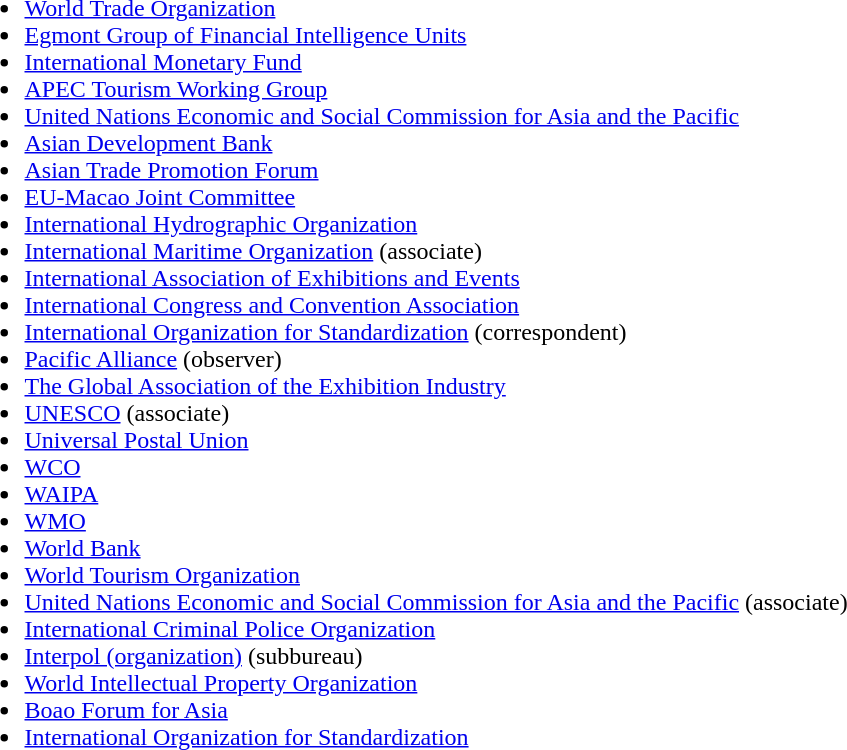<table>
<tr>
<td><br><ul><li><a href='#'>World Trade Organization</a></li><li><a href='#'>Egmont Group of Financial Intelligence Units</a></li><li><a href='#'>International Monetary Fund</a></li><li><a href='#'>APEC Tourism Working Group</a></li><li><a href='#'>United Nations Economic and Social Commission for Asia and the Pacific</a></li><li><a href='#'>Asian Development Bank</a></li><li><a href='#'>Asian Trade Promotion Forum</a></li><li><a href='#'>EU-Macao Joint Committee</a></li><li><a href='#'>International Hydrographic Organization</a></li><li><a href='#'>International Maritime Organization</a> (associate)</li><li><a href='#'>International Association of Exhibitions and Events</a></li><li><a href='#'>International Congress and Convention Association</a></li><li><a href='#'>International Organization for Standardization</a> (correspondent)</li><li><a href='#'>Pacific Alliance</a> (observer)</li><li><a href='#'>The Global Association of the Exhibition Industry</a></li><li><a href='#'>UNESCO</a> (associate)</li><li><a href='#'>Universal Postal Union</a></li><li><a href='#'>WCO</a></li><li><a href='#'>WAIPA</a></li><li><a href='#'>WMO</a></li><li><a href='#'>World Bank</a></li><li><a href='#'>World Tourism Organization</a></li><li><a href='#'>United Nations Economic and Social Commission for Asia and the Pacific</a> (associate)</li><li><a href='#'>International Criminal Police Organization</a></li><li><a href='#'>Interpol (organization)</a> (subbureau)</li><li><a href='#'>World Intellectual Property Organization</a></li><li><a href='#'>Boao Forum for Asia</a></li><li><a href='#'>International Organization for Standardization</a></li></ul></td>
<td></td>
</tr>
</table>
